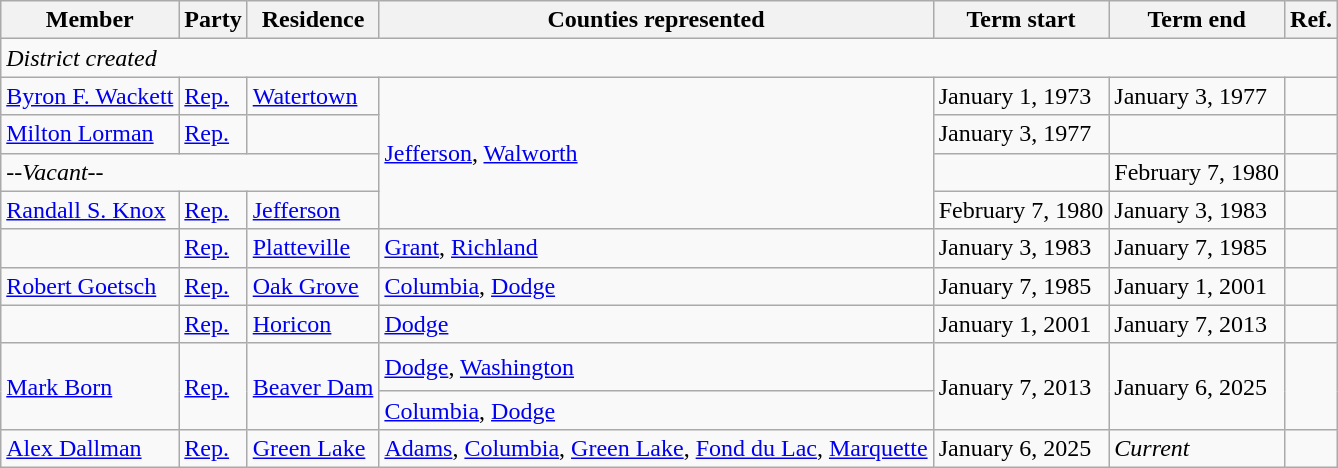<table class="wikitable">
<tr>
<th>Member</th>
<th>Party</th>
<th>Residence</th>
<th>Counties represented</th>
<th>Term start</th>
<th>Term end</th>
<th>Ref.</th>
</tr>
<tr>
<td colspan="7"><em>District created</em></td>
</tr>
<tr>
<td><a href='#'>Byron F. Wackett</a></td>
<td><a href='#'>Rep.</a></td>
<td><a href='#'>Watertown</a></td>
<td rowspan="4"><a href='#'>Jefferson</a>, <a href='#'>Walworth</a></td>
<td>January 1, 1973</td>
<td>January 3, 1977</td>
<td></td>
</tr>
<tr>
<td><a href='#'>Milton Lorman</a></td>
<td><a href='#'>Rep.</a></td>
<td></td>
<td>January 3, 1977</td>
<td></td>
<td></td>
</tr>
<tr>
<td colspan="3"><em>--Vacant--</em></td>
<td></td>
<td>February 7, 1980</td>
<td></td>
</tr>
<tr>
<td><a href='#'>Randall S. Knox</a></td>
<td><a href='#'>Rep.</a></td>
<td><a href='#'>Jefferson</a></td>
<td>February 7, 1980</td>
<td>January 3, 1983</td>
<td></td>
</tr>
<tr>
<td></td>
<td><a href='#'>Rep.</a></td>
<td><a href='#'>Platteville</a></td>
<td><a href='#'>Grant</a>, <a href='#'>Richland</a></td>
<td>January 3, 1983</td>
<td>January 7, 1985</td>
<td></td>
</tr>
<tr>
<td><a href='#'>Robert Goetsch</a></td>
<td><a href='#'>Rep.</a></td>
<td><a href='#'>Oak Grove</a></td>
<td><a href='#'>Columbia</a>, <a href='#'>Dodge</a></td>
<td>January 7, 1985</td>
<td>January 1, 2001</td>
<td></td>
</tr>
<tr>
<td></td>
<td><a href='#'>Rep.</a></td>
<td><a href='#'>Horicon</a></td>
<td><a href='#'>Dodge</a></td>
<td>January 1, 2001</td>
<td>January 7, 2013</td>
<td></td>
</tr>
<tr style="height:2em">
<td rowspan="2"><a href='#'>Mark Born</a></td>
<td rowspan="2" ><a href='#'>Rep.</a></td>
<td rowspan="2"><a href='#'>Beaver Dam</a></td>
<td><a href='#'>Dodge</a>, <a href='#'>Washington</a></td>
<td rowspan="2">January 7, 2013</td>
<td rowspan="2">January 6, 2025</td>
<td rowspan="2"></td>
</tr>
<tr>
<td><a href='#'>Columbia</a>, <a href='#'>Dodge</a></td>
</tr>
<tr>
<td><a href='#'>Alex Dallman</a></td>
<td><a href='#'>Rep.</a></td>
<td><a href='#'>Green Lake</a></td>
<td><a href='#'>Adams</a>, <a href='#'>Columbia</a>, <a href='#'>Green Lake</a>, <a href='#'>Fond du Lac</a>, <a href='#'>Marquette</a></td>
<td>January 6, 2025</td>
<td><em>Current</em></td>
<td></td>
</tr>
</table>
